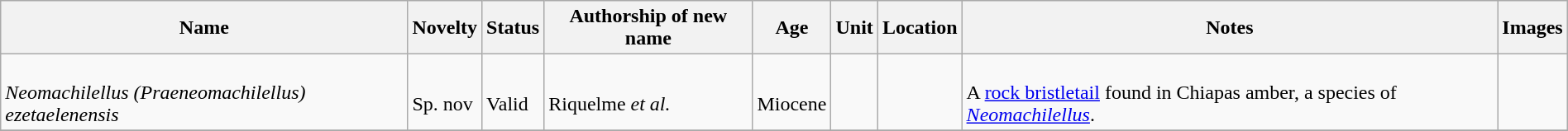<table class="wikitable sortable" align="center" width="100%">
<tr>
<th>Name</th>
<th>Novelty</th>
<th>Status</th>
<th>Authorship of new name</th>
<th>Age</th>
<th>Unit</th>
<th>Location</th>
<th>Notes</th>
<th>Images</th>
</tr>
<tr>
<td><br><em>Neomachilellus (Praeneomachilellus) ezetaelenensis</em></td>
<td><br>Sp. nov</td>
<td><br>Valid</td>
<td><br>Riquelme <em>et al.</em></td>
<td><br>Miocene</td>
<td></td>
<td><br></td>
<td><br>A <a href='#'>rock bristletail</a> found in Chiapas amber, a species of <em><a href='#'>Neomachilellus</a></em>.</td>
<td></td>
</tr>
<tr>
</tr>
</table>
